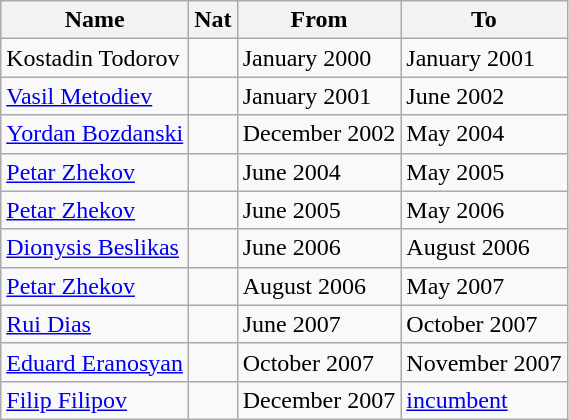<table class="wikitable" style="text-align: center">
<tr>
<th rowspan="1">Name</th>
<th rowspan="1">Nat</th>
<th rowspan="1">From</th>
<th rowspan="1">To</th>
</tr>
<tr>
<td align=left>Kostadin Todorov</td>
<td></td>
<td align=left>January 2000</td>
<td align=left>January 2001</td>
</tr>
<tr>
<td align=left><a href='#'>Vasil Metodiev</a></td>
<td></td>
<td align=left>January 2001</td>
<td align=left>June 2002</td>
</tr>
<tr>
<td align=left><a href='#'>Yordan Bozdanski</a></td>
<td></td>
<td align=left>December 2002</td>
<td align=left>May 2004</td>
</tr>
<tr>
<td align=left><a href='#'>Petar Zhekov</a></td>
<td></td>
<td align=left>June 2004</td>
<td align=left>May 2005</td>
</tr>
<tr>
<td align=left><a href='#'>Petar Zhekov</a></td>
<td></td>
<td align=left>June 2005</td>
<td align=left>May 2006</td>
</tr>
<tr>
<td align=left><a href='#'>Dionysis Beslikas</a></td>
<td></td>
<td align=left>June 2006</td>
<td align=left>August 2006</td>
</tr>
<tr>
<td align=left><a href='#'>Petar Zhekov</a></td>
<td></td>
<td align=left>August 2006</td>
<td align=left>May 2007</td>
</tr>
<tr>
<td align=left><a href='#'>Rui Dias</a></td>
<td></td>
<td align=left>June 2007</td>
<td align=left>October 2007</td>
</tr>
<tr>
<td align=left><a href='#'>Eduard Eranosyan</a></td>
<td></td>
<td align=left>October 2007</td>
<td align=left>November 2007</td>
</tr>
<tr>
<td align=left><a href='#'>Filip Filipov</a></td>
<td></td>
<td align=left>December 2007</td>
<td align=left><a href='#'>incumbent</a></td>
</tr>
</table>
